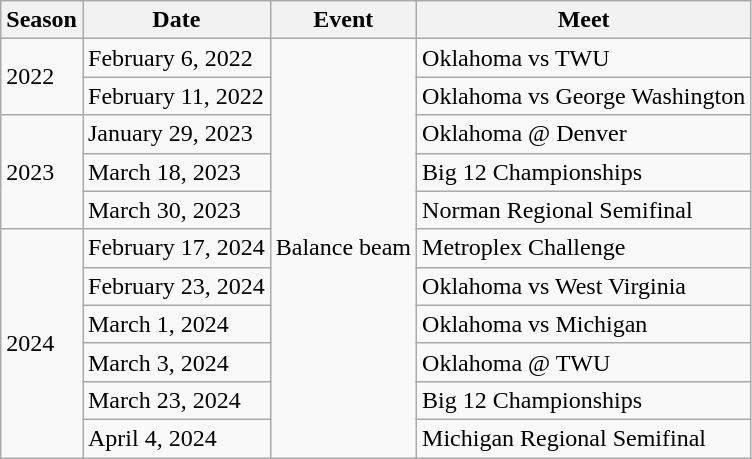<table class="wikitable">
<tr>
<th>Season</th>
<th>Date</th>
<th>Event</th>
<th>Meet</th>
</tr>
<tr>
<td rowspan="2">2022</td>
<td>February 6, 2022</td>
<td rowspan="11">Balance beam</td>
<td>Oklahoma vs TWU</td>
</tr>
<tr>
<td>February 11, 2022</td>
<td>Oklahoma vs George Washington</td>
</tr>
<tr>
<td rowspan="3">2023</td>
<td>January 29, 2023</td>
<td>Oklahoma @ Denver</td>
</tr>
<tr>
<td>March 18, 2023</td>
<td>Big 12 Championships</td>
</tr>
<tr>
<td>March 30, 2023</td>
<td>Norman Regional Semifinal</td>
</tr>
<tr>
<td rowspan="6">2024</td>
<td>February 17, 2024</td>
<td>Metroplex Challenge</td>
</tr>
<tr>
<td>February 23, 2024</td>
<td>Oklahoma vs West Virginia</td>
</tr>
<tr>
<td>March 1, 2024</td>
<td>Oklahoma vs Michigan</td>
</tr>
<tr>
<td>March 3, 2024</td>
<td>Oklahoma @ TWU</td>
</tr>
<tr>
<td>March 23, 2024</td>
<td>Big 12 Championships</td>
</tr>
<tr>
<td>April 4, 2024</td>
<td>Michigan Regional Semifinal</td>
</tr>
</table>
